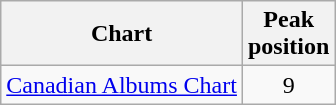<table class="wikitable sortable">
<tr>
<th align="left">Chart</th>
<th align="center">Peak<br>position</th>
</tr>
<tr>
<td align="left"><a href='#'>Canadian Albums Chart</a></td>
<td align="center">9</td>
</tr>
</table>
